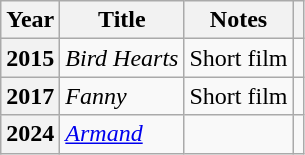<table class="wikitable plainrowheaders sortable">
<tr>
<th scope="col">Year</th>
<th scope="col">Title</th>
<th scope="col">Notes</th>
<th scope="col" class="unsortable"></th>
</tr>
<tr>
<th scope="row">2015</th>
<td><em>Bird Hearts</em></td>
<td>Short film</td>
<td align="center"></td>
</tr>
<tr>
<th scope="row">2017</th>
<td><em>Fanny</em></td>
<td>Short film</td>
<td align="center"></td>
</tr>
<tr>
<th scope="row">2024</th>
<td><em><a href='#'>Armand</a></em></td>
<td></td>
<td align="center"></td>
</tr>
</table>
